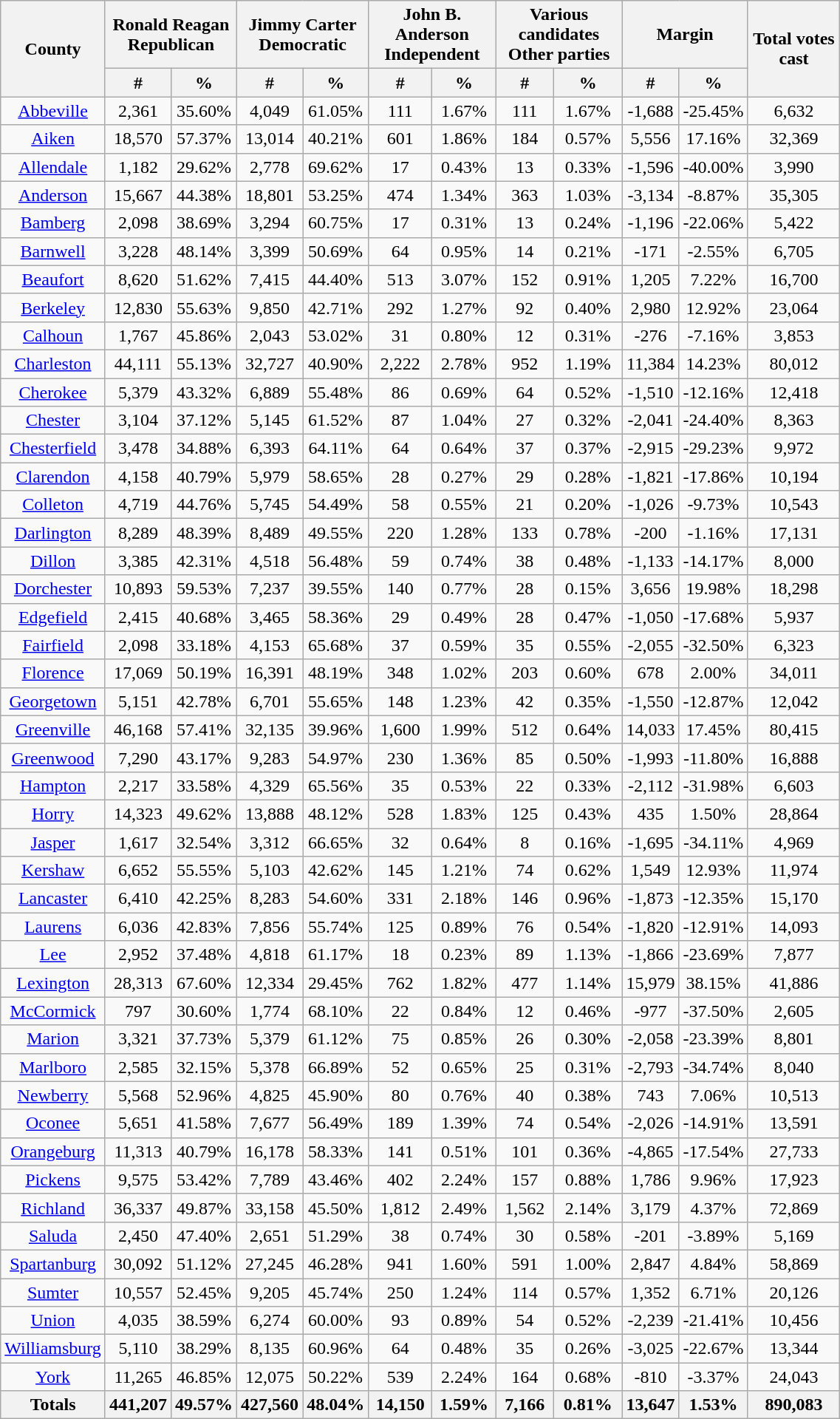<table width="60%" class="wikitable sortable">
<tr>
<th rowspan="2">County</th>
<th style="text-align:center;" colspan="2">Ronald Reagan<br>Republican</th>
<th style="text-align:center;" colspan="2">Jimmy Carter<br>Democratic</th>
<th style="text-align:center;" colspan="2">John B. Anderson<br>Independent</th>
<th style="text-align:center;" colspan="2">Various candidates<br>Other parties</th>
<th style="text-align:center;" colspan="2">Margin</th>
<th rowspan="2" style="text-align:center;" data-sort-type="number">Total votes cast</th>
</tr>
<tr>
<th style="text-align:center;" data-sort-type="number">#</th>
<th style="text-align:center;" data-sort-type="number">%</th>
<th style="text-align:center;" data-sort-type="number">#</th>
<th style="text-align:center;" data-sort-type="number">%</th>
<th style="text-align:center;" data-sort-type="number">#</th>
<th style="text-align:center;" data-sort-type="number">%</th>
<th style="text-align:center;" data-sort-type="number">#</th>
<th style="text-align:center;" data-sort-type="number">%</th>
<th style="text-align:center;" data-sort-type="number">#</th>
<th style="text-align:center;" data-sort-type="number">%</th>
</tr>
<tr style="text-align:center;">
<td><a href='#'>Abbeville</a></td>
<td>2,361</td>
<td>35.60%</td>
<td>4,049</td>
<td>61.05%</td>
<td>111</td>
<td>1.67%</td>
<td>111</td>
<td>1.67%</td>
<td>-1,688</td>
<td>-25.45%</td>
<td>6,632</td>
</tr>
<tr style="text-align:center;">
<td><a href='#'>Aiken</a></td>
<td>18,570</td>
<td>57.37%</td>
<td>13,014</td>
<td>40.21%</td>
<td>601</td>
<td>1.86%</td>
<td>184</td>
<td>0.57%</td>
<td>5,556</td>
<td>17.16%</td>
<td>32,369</td>
</tr>
<tr style="text-align:center;">
<td><a href='#'>Allendale</a></td>
<td>1,182</td>
<td>29.62%</td>
<td>2,778</td>
<td>69.62%</td>
<td>17</td>
<td>0.43%</td>
<td>13</td>
<td>0.33%</td>
<td>-1,596</td>
<td>-40.00%</td>
<td>3,990</td>
</tr>
<tr style="text-align:center;">
<td><a href='#'>Anderson</a></td>
<td>15,667</td>
<td>44.38%</td>
<td>18,801</td>
<td>53.25%</td>
<td>474</td>
<td>1.34%</td>
<td>363</td>
<td>1.03%</td>
<td>-3,134</td>
<td>-8.87%</td>
<td>35,305</td>
</tr>
<tr style="text-align:center;">
<td><a href='#'>Bamberg</a></td>
<td>2,098</td>
<td>38.69%</td>
<td>3,294</td>
<td>60.75%</td>
<td>17</td>
<td>0.31%</td>
<td>13</td>
<td>0.24%</td>
<td>-1,196</td>
<td>-22.06%</td>
<td>5,422</td>
</tr>
<tr style="text-align:center;">
<td><a href='#'>Barnwell</a></td>
<td>3,228</td>
<td>48.14%</td>
<td>3,399</td>
<td>50.69%</td>
<td>64</td>
<td>0.95%</td>
<td>14</td>
<td>0.21%</td>
<td>-171</td>
<td>-2.55%</td>
<td>6,705</td>
</tr>
<tr style="text-align:center;">
<td><a href='#'>Beaufort</a></td>
<td>8,620</td>
<td>51.62%</td>
<td>7,415</td>
<td>44.40%</td>
<td>513</td>
<td>3.07%</td>
<td>152</td>
<td>0.91%</td>
<td>1,205</td>
<td>7.22%</td>
<td>16,700</td>
</tr>
<tr style="text-align:center;">
<td><a href='#'>Berkeley</a></td>
<td>12,830</td>
<td>55.63%</td>
<td>9,850</td>
<td>42.71%</td>
<td>292</td>
<td>1.27%</td>
<td>92</td>
<td>0.40%</td>
<td>2,980</td>
<td>12.92%</td>
<td>23,064</td>
</tr>
<tr style="text-align:center;">
<td><a href='#'>Calhoun</a></td>
<td>1,767</td>
<td>45.86%</td>
<td>2,043</td>
<td>53.02%</td>
<td>31</td>
<td>0.80%</td>
<td>12</td>
<td>0.31%</td>
<td>-276</td>
<td>-7.16%</td>
<td>3,853</td>
</tr>
<tr style="text-align:center;">
<td><a href='#'>Charleston</a></td>
<td>44,111</td>
<td>55.13%</td>
<td>32,727</td>
<td>40.90%</td>
<td>2,222</td>
<td>2.78%</td>
<td>952</td>
<td>1.19%</td>
<td>11,384</td>
<td>14.23%</td>
<td>80,012</td>
</tr>
<tr style="text-align:center;">
<td><a href='#'>Cherokee</a></td>
<td>5,379</td>
<td>43.32%</td>
<td>6,889</td>
<td>55.48%</td>
<td>86</td>
<td>0.69%</td>
<td>64</td>
<td>0.52%</td>
<td>-1,510</td>
<td>-12.16%</td>
<td>12,418</td>
</tr>
<tr style="text-align:center;">
<td><a href='#'>Chester</a></td>
<td>3,104</td>
<td>37.12%</td>
<td>5,145</td>
<td>61.52%</td>
<td>87</td>
<td>1.04%</td>
<td>27</td>
<td>0.32%</td>
<td>-2,041</td>
<td>-24.40%</td>
<td>8,363</td>
</tr>
<tr style="text-align:center;">
<td><a href='#'>Chesterfield</a></td>
<td>3,478</td>
<td>34.88%</td>
<td>6,393</td>
<td>64.11%</td>
<td>64</td>
<td>0.64%</td>
<td>37</td>
<td>0.37%</td>
<td>-2,915</td>
<td>-29.23%</td>
<td>9,972</td>
</tr>
<tr style="text-align:center;">
<td><a href='#'>Clarendon</a></td>
<td>4,158</td>
<td>40.79%</td>
<td>5,979</td>
<td>58.65%</td>
<td>28</td>
<td>0.27%</td>
<td>29</td>
<td>0.28%</td>
<td>-1,821</td>
<td>-17.86%</td>
<td>10,194</td>
</tr>
<tr style="text-align:center;">
<td><a href='#'>Colleton</a></td>
<td>4,719</td>
<td>44.76%</td>
<td>5,745</td>
<td>54.49%</td>
<td>58</td>
<td>0.55%</td>
<td>21</td>
<td>0.20%</td>
<td>-1,026</td>
<td>-9.73%</td>
<td>10,543</td>
</tr>
<tr style="text-align:center;">
<td><a href='#'>Darlington</a></td>
<td>8,289</td>
<td>48.39%</td>
<td>8,489</td>
<td>49.55%</td>
<td>220</td>
<td>1.28%</td>
<td>133</td>
<td>0.78%</td>
<td>-200</td>
<td>-1.16%</td>
<td>17,131</td>
</tr>
<tr style="text-align:center;">
<td><a href='#'>Dillon</a></td>
<td>3,385</td>
<td>42.31%</td>
<td>4,518</td>
<td>56.48%</td>
<td>59</td>
<td>0.74%</td>
<td>38</td>
<td>0.48%</td>
<td>-1,133</td>
<td>-14.17%</td>
<td>8,000</td>
</tr>
<tr style="text-align:center;">
<td><a href='#'>Dorchester</a></td>
<td>10,893</td>
<td>59.53%</td>
<td>7,237</td>
<td>39.55%</td>
<td>140</td>
<td>0.77%</td>
<td>28</td>
<td>0.15%</td>
<td>3,656</td>
<td>19.98%</td>
<td>18,298</td>
</tr>
<tr style="text-align:center;">
<td><a href='#'>Edgefield</a></td>
<td>2,415</td>
<td>40.68%</td>
<td>3,465</td>
<td>58.36%</td>
<td>29</td>
<td>0.49%</td>
<td>28</td>
<td>0.47%</td>
<td>-1,050</td>
<td>-17.68%</td>
<td>5,937</td>
</tr>
<tr style="text-align:center;">
<td><a href='#'>Fairfield</a></td>
<td>2,098</td>
<td>33.18%</td>
<td>4,153</td>
<td>65.68%</td>
<td>37</td>
<td>0.59%</td>
<td>35</td>
<td>0.55%</td>
<td>-2,055</td>
<td>-32.50%</td>
<td>6,323</td>
</tr>
<tr style="text-align:center;">
<td><a href='#'>Florence</a></td>
<td>17,069</td>
<td>50.19%</td>
<td>16,391</td>
<td>48.19%</td>
<td>348</td>
<td>1.02%</td>
<td>203</td>
<td>0.60%</td>
<td>678</td>
<td>2.00%</td>
<td>34,011</td>
</tr>
<tr style="text-align:center;">
<td><a href='#'>Georgetown</a></td>
<td>5,151</td>
<td>42.78%</td>
<td>6,701</td>
<td>55.65%</td>
<td>148</td>
<td>1.23%</td>
<td>42</td>
<td>0.35%</td>
<td>-1,550</td>
<td>-12.87%</td>
<td>12,042</td>
</tr>
<tr style="text-align:center;">
<td><a href='#'>Greenville</a></td>
<td>46,168</td>
<td>57.41%</td>
<td>32,135</td>
<td>39.96%</td>
<td>1,600</td>
<td>1.99%</td>
<td>512</td>
<td>0.64%</td>
<td>14,033</td>
<td>17.45%</td>
<td>80,415</td>
</tr>
<tr style="text-align:center;">
<td><a href='#'>Greenwood</a></td>
<td>7,290</td>
<td>43.17%</td>
<td>9,283</td>
<td>54.97%</td>
<td>230</td>
<td>1.36%</td>
<td>85</td>
<td>0.50%</td>
<td>-1,993</td>
<td>-11.80%</td>
<td>16,888</td>
</tr>
<tr style="text-align:center;">
<td><a href='#'>Hampton</a></td>
<td>2,217</td>
<td>33.58%</td>
<td>4,329</td>
<td>65.56%</td>
<td>35</td>
<td>0.53%</td>
<td>22</td>
<td>0.33%</td>
<td>-2,112</td>
<td>-31.98%</td>
<td>6,603</td>
</tr>
<tr style="text-align:center;">
<td><a href='#'>Horry</a></td>
<td>14,323</td>
<td>49.62%</td>
<td>13,888</td>
<td>48.12%</td>
<td>528</td>
<td>1.83%</td>
<td>125</td>
<td>0.43%</td>
<td>435</td>
<td>1.50%</td>
<td>28,864</td>
</tr>
<tr style="text-align:center;">
<td><a href='#'>Jasper</a></td>
<td>1,617</td>
<td>32.54%</td>
<td>3,312</td>
<td>66.65%</td>
<td>32</td>
<td>0.64%</td>
<td>8</td>
<td>0.16%</td>
<td>-1,695</td>
<td>-34.11%</td>
<td>4,969</td>
</tr>
<tr style="text-align:center;">
<td><a href='#'>Kershaw</a></td>
<td>6,652</td>
<td>55.55%</td>
<td>5,103</td>
<td>42.62%</td>
<td>145</td>
<td>1.21%</td>
<td>74</td>
<td>0.62%</td>
<td>1,549</td>
<td>12.93%</td>
<td>11,974</td>
</tr>
<tr style="text-align:center;">
<td><a href='#'>Lancaster</a></td>
<td>6,410</td>
<td>42.25%</td>
<td>8,283</td>
<td>54.60%</td>
<td>331</td>
<td>2.18%</td>
<td>146</td>
<td>0.96%</td>
<td>-1,873</td>
<td>-12.35%</td>
<td>15,170</td>
</tr>
<tr style="text-align:center;">
<td><a href='#'>Laurens</a></td>
<td>6,036</td>
<td>42.83%</td>
<td>7,856</td>
<td>55.74%</td>
<td>125</td>
<td>0.89%</td>
<td>76</td>
<td>0.54%</td>
<td>-1,820</td>
<td>-12.91%</td>
<td>14,093</td>
</tr>
<tr style="text-align:center;">
<td><a href='#'>Lee</a></td>
<td>2,952</td>
<td>37.48%</td>
<td>4,818</td>
<td>61.17%</td>
<td>18</td>
<td>0.23%</td>
<td>89</td>
<td>1.13%</td>
<td>-1,866</td>
<td>-23.69%</td>
<td>7,877</td>
</tr>
<tr style="text-align:center;">
<td><a href='#'>Lexington</a></td>
<td>28,313</td>
<td>67.60%</td>
<td>12,334</td>
<td>29.45%</td>
<td>762</td>
<td>1.82%</td>
<td>477</td>
<td>1.14%</td>
<td>15,979</td>
<td>38.15%</td>
<td>41,886</td>
</tr>
<tr style="text-align:center;">
<td><a href='#'>McCormick</a></td>
<td>797</td>
<td>30.60%</td>
<td>1,774</td>
<td>68.10%</td>
<td>22</td>
<td>0.84%</td>
<td>12</td>
<td>0.46%</td>
<td>-977</td>
<td>-37.50%</td>
<td>2,605</td>
</tr>
<tr style="text-align:center;">
<td><a href='#'>Marion</a></td>
<td>3,321</td>
<td>37.73%</td>
<td>5,379</td>
<td>61.12%</td>
<td>75</td>
<td>0.85%</td>
<td>26</td>
<td>0.30%</td>
<td>-2,058</td>
<td>-23.39%</td>
<td>8,801</td>
</tr>
<tr style="text-align:center;">
<td><a href='#'>Marlboro</a></td>
<td>2,585</td>
<td>32.15%</td>
<td>5,378</td>
<td>66.89%</td>
<td>52</td>
<td>0.65%</td>
<td>25</td>
<td>0.31%</td>
<td>-2,793</td>
<td>-34.74%</td>
<td>8,040</td>
</tr>
<tr style="text-align:center;">
<td><a href='#'>Newberry</a></td>
<td>5,568</td>
<td>52.96%</td>
<td>4,825</td>
<td>45.90%</td>
<td>80</td>
<td>0.76%</td>
<td>40</td>
<td>0.38%</td>
<td>743</td>
<td>7.06%</td>
<td>10,513</td>
</tr>
<tr style="text-align:center;">
<td><a href='#'>Oconee</a></td>
<td>5,651</td>
<td>41.58%</td>
<td>7,677</td>
<td>56.49%</td>
<td>189</td>
<td>1.39%</td>
<td>74</td>
<td>0.54%</td>
<td>-2,026</td>
<td>-14.91%</td>
<td>13,591</td>
</tr>
<tr style="text-align:center;">
<td><a href='#'>Orangeburg</a></td>
<td>11,313</td>
<td>40.79%</td>
<td>16,178</td>
<td>58.33%</td>
<td>141</td>
<td>0.51%</td>
<td>101</td>
<td>0.36%</td>
<td>-4,865</td>
<td>-17.54%</td>
<td>27,733</td>
</tr>
<tr style="text-align:center;">
<td><a href='#'>Pickens</a></td>
<td>9,575</td>
<td>53.42%</td>
<td>7,789</td>
<td>43.46%</td>
<td>402</td>
<td>2.24%</td>
<td>157</td>
<td>0.88%</td>
<td>1,786</td>
<td>9.96%</td>
<td>17,923</td>
</tr>
<tr style="text-align:center;">
<td><a href='#'>Richland</a></td>
<td>36,337</td>
<td>49.87%</td>
<td>33,158</td>
<td>45.50%</td>
<td>1,812</td>
<td>2.49%</td>
<td>1,562</td>
<td>2.14%</td>
<td>3,179</td>
<td>4.37%</td>
<td>72,869</td>
</tr>
<tr style="text-align:center;">
<td><a href='#'>Saluda</a></td>
<td>2,450</td>
<td>47.40%</td>
<td>2,651</td>
<td>51.29%</td>
<td>38</td>
<td>0.74%</td>
<td>30</td>
<td>0.58%</td>
<td>-201</td>
<td>-3.89%</td>
<td>5,169</td>
</tr>
<tr style="text-align:center;">
<td><a href='#'>Spartanburg</a></td>
<td>30,092</td>
<td>51.12%</td>
<td>27,245</td>
<td>46.28%</td>
<td>941</td>
<td>1.60%</td>
<td>591</td>
<td>1.00%</td>
<td>2,847</td>
<td>4.84%</td>
<td>58,869</td>
</tr>
<tr style="text-align:center;">
<td><a href='#'>Sumter</a></td>
<td>10,557</td>
<td>52.45%</td>
<td>9,205</td>
<td>45.74%</td>
<td>250</td>
<td>1.24%</td>
<td>114</td>
<td>0.57%</td>
<td>1,352</td>
<td>6.71%</td>
<td>20,126</td>
</tr>
<tr style="text-align:center;">
<td><a href='#'>Union</a></td>
<td>4,035</td>
<td>38.59%</td>
<td>6,274</td>
<td>60.00%</td>
<td>93</td>
<td>0.89%</td>
<td>54</td>
<td>0.52%</td>
<td>-2,239</td>
<td>-21.41%</td>
<td>10,456</td>
</tr>
<tr style="text-align:center;">
<td><a href='#'>Williamsburg</a></td>
<td>5,110</td>
<td>38.29%</td>
<td>8,135</td>
<td>60.96%</td>
<td>64</td>
<td>0.48%</td>
<td>35</td>
<td>0.26%</td>
<td>-3,025</td>
<td>-22.67%</td>
<td>13,344</td>
</tr>
<tr style="text-align:center;">
<td><a href='#'>York</a></td>
<td>11,265</td>
<td>46.85%</td>
<td>12,075</td>
<td>50.22%</td>
<td>539</td>
<td>2.24%</td>
<td>164</td>
<td>0.68%</td>
<td>-810</td>
<td>-3.37%</td>
<td>24,043</td>
</tr>
<tr style="text-align:center;">
<th>Totals</th>
<th>441,207</th>
<th>49.57%</th>
<th>427,560</th>
<th>48.04%</th>
<th>14,150</th>
<th>1.59%</th>
<th>7,166</th>
<th>0.81%</th>
<th>13,647</th>
<th>1.53%</th>
<th>890,083</th>
</tr>
</table>
